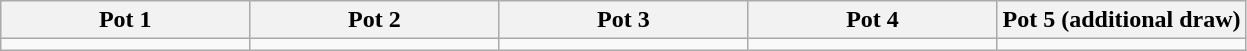<table class="wikitable">
<tr>
<th width=20%>Pot 1</th>
<th width=20%>Pot 2</th>
<th width=20%>Pot 3</th>
<th width=20%>Pot 4</th>
<th width=20%>Pot 5 (additional draw)</th>
</tr>
<tr style="vertical-align: top;">
<td valign=top></td>
<td></td>
<td></td>
<td></td>
<td></td>
</tr>
</table>
